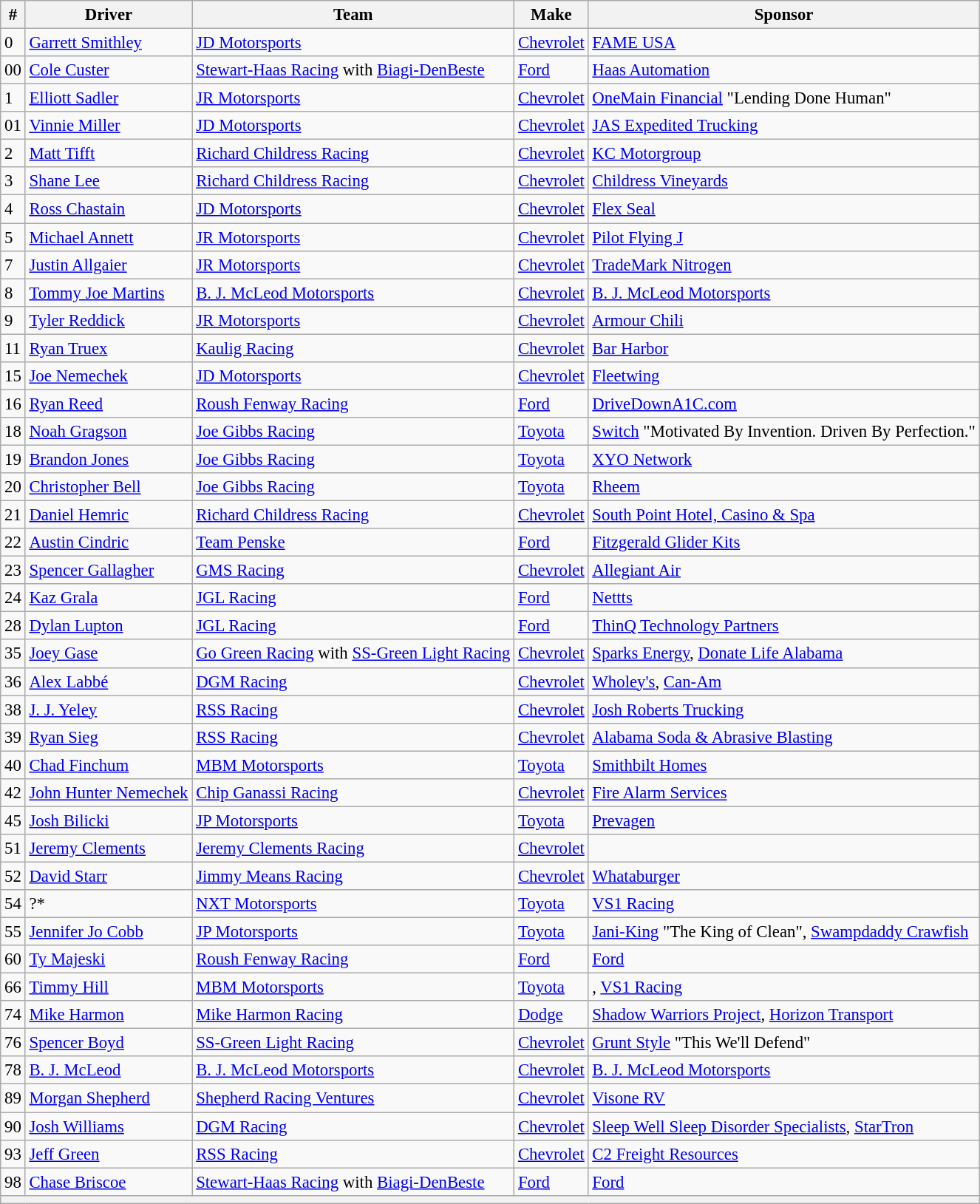<table class="wikitable" style="font-size:95%">
<tr>
<th>#</th>
<th>Driver</th>
<th>Team</th>
<th>Make</th>
<th>Sponsor</th>
</tr>
<tr>
<td>0</td>
<td><a href='#'>Garrett Smithley</a></td>
<td><a href='#'>JD Motorsports</a></td>
<td><a href='#'>Chevrolet</a></td>
<td><a href='#'>FAME USA</a></td>
</tr>
<tr>
<td>00</td>
<td><a href='#'>Cole Custer</a></td>
<td><a href='#'>Stewart-Haas Racing</a> with <a href='#'>Biagi-DenBeste</a></td>
<td><a href='#'>Ford</a></td>
<td><a href='#'>Haas Automation</a></td>
</tr>
<tr>
<td>1</td>
<td><a href='#'>Elliott Sadler</a></td>
<td><a href='#'>JR Motorsports</a></td>
<td><a href='#'>Chevrolet</a></td>
<td><a href='#'>OneMain Financial</a> "Lending Done Human"</td>
</tr>
<tr>
<td>01</td>
<td><a href='#'>Vinnie Miller</a></td>
<td><a href='#'>JD Motorsports</a></td>
<td><a href='#'>Chevrolet</a></td>
<td><a href='#'>JAS Expedited Trucking</a></td>
</tr>
<tr>
<td>2</td>
<td><a href='#'>Matt Tifft</a></td>
<td><a href='#'>Richard Childress Racing</a></td>
<td><a href='#'>Chevrolet</a></td>
<td><a href='#'>KC Motorgroup</a></td>
</tr>
<tr>
<td>3</td>
<td><a href='#'>Shane Lee</a></td>
<td><a href='#'>Richard Childress Racing</a></td>
<td><a href='#'>Chevrolet</a></td>
<td><a href='#'>Childress Vineyards</a></td>
</tr>
<tr>
<td>4</td>
<td><a href='#'>Ross Chastain</a></td>
<td><a href='#'>JD Motorsports</a></td>
<td><a href='#'>Chevrolet</a></td>
<td><a href='#'>Flex Seal</a></td>
</tr>
<tr>
<td>5</td>
<td><a href='#'>Michael Annett</a></td>
<td><a href='#'>JR Motorsports</a></td>
<td><a href='#'>Chevrolet</a></td>
<td><a href='#'>Pilot Flying J</a></td>
</tr>
<tr>
<td>7</td>
<td><a href='#'>Justin Allgaier</a></td>
<td><a href='#'>JR Motorsports</a></td>
<td><a href='#'>Chevrolet</a></td>
<td><a href='#'>TradeMark Nitrogen</a></td>
</tr>
<tr>
<td>8</td>
<td><a href='#'>Tommy Joe Martins</a></td>
<td><a href='#'>B. J. McLeod Motorsports</a></td>
<td><a href='#'>Chevrolet</a></td>
<td><a href='#'>B. J. McLeod Motorsports</a></td>
</tr>
<tr>
<td>9</td>
<td><a href='#'>Tyler Reddick</a></td>
<td><a href='#'>JR Motorsports</a></td>
<td><a href='#'>Chevrolet</a></td>
<td><a href='#'>Armour Chili</a></td>
</tr>
<tr>
<td>11</td>
<td><a href='#'>Ryan Truex</a></td>
<td><a href='#'>Kaulig Racing</a></td>
<td><a href='#'>Chevrolet</a></td>
<td><a href='#'>Bar Harbor</a></td>
</tr>
<tr>
<td>15</td>
<td><a href='#'>Joe Nemechek</a></td>
<td><a href='#'>JD Motorsports</a></td>
<td><a href='#'>Chevrolet</a></td>
<td><a href='#'>Fleetwing</a></td>
</tr>
<tr>
<td>16</td>
<td><a href='#'>Ryan Reed</a></td>
<td><a href='#'>Roush Fenway Racing</a></td>
<td><a href='#'>Ford</a></td>
<td><a href='#'>DriveDownA1C.com</a></td>
</tr>
<tr>
<td>18</td>
<td><a href='#'>Noah Gragson</a></td>
<td><a href='#'>Joe Gibbs Racing</a></td>
<td><a href='#'>Toyota</a></td>
<td><a href='#'>Switch</a> "Motivated By Invention. Driven By Perfection."</td>
</tr>
<tr>
<td>19</td>
<td><a href='#'>Brandon Jones</a></td>
<td><a href='#'>Joe Gibbs Racing</a></td>
<td><a href='#'>Toyota</a></td>
<td><a href='#'>XYO Network</a></td>
</tr>
<tr>
<td>20</td>
<td><a href='#'>Christopher Bell</a></td>
<td><a href='#'>Joe Gibbs Racing</a></td>
<td><a href='#'>Toyota</a></td>
<td><a href='#'>Rheem</a></td>
</tr>
<tr>
<td>21</td>
<td><a href='#'>Daniel Hemric</a></td>
<td><a href='#'>Richard Childress Racing</a></td>
<td><a href='#'>Chevrolet</a></td>
<td><a href='#'>South Point Hotel, Casino & Spa</a></td>
</tr>
<tr>
<td>22</td>
<td><a href='#'>Austin Cindric</a></td>
<td><a href='#'>Team Penske</a></td>
<td><a href='#'>Ford</a></td>
<td><a href='#'>Fitzgerald Glider Kits</a></td>
</tr>
<tr>
<td>23</td>
<td><a href='#'>Spencer Gallagher</a></td>
<td><a href='#'>GMS Racing</a></td>
<td><a href='#'>Chevrolet</a></td>
<td><a href='#'>Allegiant Air</a></td>
</tr>
<tr>
<td>24</td>
<td><a href='#'>Kaz Grala</a></td>
<td><a href='#'>JGL Racing</a></td>
<td><a href='#'>Ford</a></td>
<td><a href='#'>Nettts</a></td>
</tr>
<tr>
<td>28</td>
<td><a href='#'>Dylan Lupton</a></td>
<td><a href='#'>JGL Racing</a></td>
<td><a href='#'>Ford</a></td>
<td><a href='#'>ThinQ Technology Partners</a></td>
</tr>
<tr>
<td>35</td>
<td><a href='#'>Joey Gase</a></td>
<td><a href='#'>Go Green Racing</a> with <a href='#'>SS-Green Light Racing</a></td>
<td><a href='#'>Chevrolet</a></td>
<td><a href='#'>Sparks Energy</a>, <a href='#'>Donate Life Alabama</a></td>
</tr>
<tr>
<td>36</td>
<td><a href='#'>Alex Labbé</a></td>
<td><a href='#'>DGM Racing</a></td>
<td><a href='#'>Chevrolet</a></td>
<td><a href='#'>Wholey's</a>, <a href='#'>Can-Am</a></td>
</tr>
<tr>
<td>38</td>
<td><a href='#'>J. J. Yeley</a></td>
<td><a href='#'>RSS Racing</a></td>
<td><a href='#'>Chevrolet</a></td>
<td><a href='#'>Josh Roberts Trucking</a></td>
</tr>
<tr>
<td>39</td>
<td><a href='#'>Ryan Sieg</a></td>
<td><a href='#'>RSS Racing</a></td>
<td><a href='#'>Chevrolet</a></td>
<td><a href='#'>Alabama Soda & Abrasive Blasting</a></td>
</tr>
<tr>
<td>40</td>
<td><a href='#'>Chad Finchum</a></td>
<td><a href='#'>MBM Motorsports</a></td>
<td><a href='#'>Toyota</a></td>
<td><a href='#'>Smithbilt Homes</a></td>
</tr>
<tr>
<td>42</td>
<td><a href='#'>John Hunter Nemechek</a></td>
<td><a href='#'>Chip Ganassi Racing</a></td>
<td><a href='#'>Chevrolet</a></td>
<td><a href='#'>Fire Alarm Services</a></td>
</tr>
<tr>
<td>45</td>
<td><a href='#'>Josh Bilicki</a></td>
<td><a href='#'>JP Motorsports</a></td>
<td><a href='#'>Toyota</a></td>
<td><a href='#'>Prevagen</a></td>
</tr>
<tr>
<td>51</td>
<td><a href='#'>Jeremy Clements</a></td>
<td><a href='#'>Jeremy Clements Racing</a></td>
<td><a href='#'>Chevrolet</a></td>
<td></td>
</tr>
<tr>
<td>52</td>
<td><a href='#'>David Starr</a></td>
<td><a href='#'>Jimmy Means Racing</a></td>
<td><a href='#'>Chevrolet</a></td>
<td><a href='#'>Whataburger</a></td>
</tr>
<tr>
<td>54</td>
<td>?*</td>
<td><a href='#'>NXT Motorsports</a></td>
<td><a href='#'>Toyota</a></td>
<td><a href='#'>VS1 Racing</a></td>
</tr>
<tr>
<td>55</td>
<td><a href='#'>Jennifer Jo Cobb</a></td>
<td><a href='#'>JP Motorsports</a></td>
<td><a href='#'>Toyota</a></td>
<td><a href='#'>Jani-King</a> "The King of Clean", <a href='#'>Swampdaddy Crawfish</a></td>
</tr>
<tr>
<td>60</td>
<td><a href='#'>Ty Majeski</a></td>
<td><a href='#'>Roush Fenway Racing</a></td>
<td><a href='#'>Ford</a></td>
<td><a href='#'>Ford</a></td>
</tr>
<tr>
<td>66</td>
<td><a href='#'>Timmy Hill</a></td>
<td><a href='#'>MBM Motorsports</a></td>
<td><a href='#'>Toyota</a></td>
<td>, <a href='#'>VS1 Racing</a></td>
</tr>
<tr>
<td>74</td>
<td><a href='#'>Mike Harmon</a></td>
<td><a href='#'>Mike Harmon Racing</a></td>
<td><a href='#'>Dodge</a></td>
<td><a href='#'>Shadow Warriors Project</a>, <a href='#'>Horizon Transport</a></td>
</tr>
<tr>
<td>76</td>
<td><a href='#'>Spencer Boyd</a></td>
<td><a href='#'>SS-Green Light Racing</a></td>
<td><a href='#'>Chevrolet</a></td>
<td><a href='#'>Grunt Style</a> "This We'll Defend"</td>
</tr>
<tr>
<td>78</td>
<td><a href='#'>B. J. McLeod</a></td>
<td><a href='#'>B. J. McLeod Motorsports</a></td>
<td><a href='#'>Chevrolet</a></td>
<td><a href='#'>B. J. McLeod Motorsports</a></td>
</tr>
<tr>
<td>89</td>
<td><a href='#'>Morgan Shepherd</a></td>
<td><a href='#'>Shepherd Racing Ventures</a></td>
<td><a href='#'>Chevrolet</a></td>
<td><a href='#'>Visone RV</a></td>
</tr>
<tr>
<td>90</td>
<td><a href='#'>Josh Williams</a></td>
<td><a href='#'>DGM Racing</a></td>
<td><a href='#'>Chevrolet</a></td>
<td><a href='#'>Sleep Well Sleep Disorder Specialists</a>, <a href='#'>StarTron</a></td>
</tr>
<tr>
<td>93</td>
<td><a href='#'>Jeff Green</a></td>
<td><a href='#'>RSS Racing</a></td>
<td><a href='#'>Chevrolet</a></td>
<td><a href='#'>C2 Freight Resources</a></td>
</tr>
<tr>
<td>98</td>
<td><a href='#'>Chase Briscoe</a></td>
<td><a href='#'>Stewart-Haas Racing</a> with <a href='#'>Biagi-DenBeste</a></td>
<td><a href='#'>Ford</a></td>
<td><a href='#'>Ford</a></td>
</tr>
<tr>
<th colspan="5"></th>
</tr>
</table>
